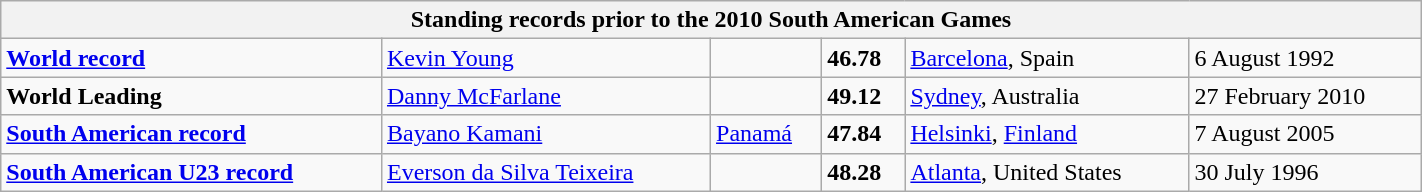<table class="wikitable" width=75%>
<tr>
<th colspan="6">Standing records prior to the 2010 South American Games</th>
</tr>
<tr>
<td><strong><a href='#'>World record</a></strong></td>
<td><a href='#'>Kevin Young</a></td>
<td align=left></td>
<td><strong>46.78</strong></td>
<td><a href='#'>Barcelona</a>, Spain</td>
<td>6 August 1992</td>
</tr>
<tr>
<td><strong>World Leading</strong></td>
<td><a href='#'>Danny McFarlane</a></td>
<td align=left></td>
<td><strong>49.12</strong></td>
<td><a href='#'>Sydney</a>, Australia</td>
<td>27 February 2010</td>
</tr>
<tr>
<td><strong><a href='#'>South American record</a></strong></td>
<td><a href='#'>Bayano Kamani</a></td>
<td align=left> <a href='#'>Panamá</a></td>
<td><strong>47.84</strong></td>
<td><a href='#'>Helsinki</a>, <a href='#'>Finland</a></td>
<td>7 August 2005</td>
</tr>
<tr>
<td><strong><a href='#'>South American U23 record</a></strong></td>
<td><a href='#'>Everson da Silva Teixeira</a></td>
<td align=left></td>
<td><strong>48.28</strong></td>
<td><a href='#'>Atlanta</a>, United States</td>
<td>30 July 1996</td>
</tr>
</table>
